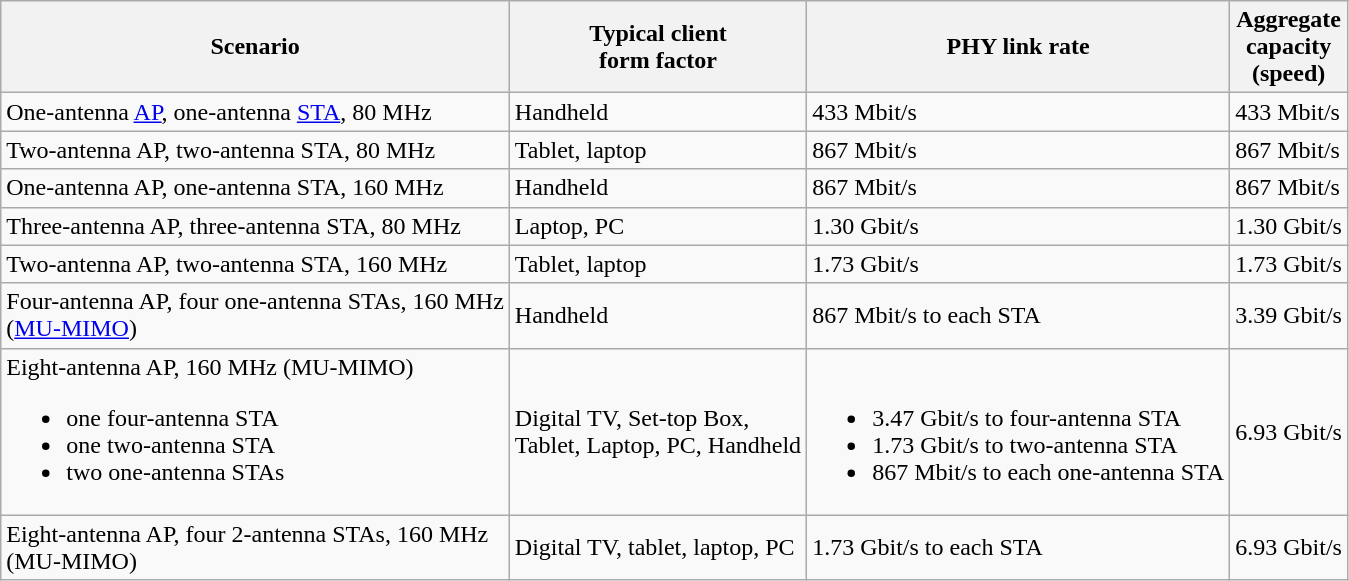<table class="wikitable">
<tr>
<th>Scenario</th>
<th>Typical client<br>form factor</th>
<th>PHY link rate</th>
<th>Aggregate<br>capacity<br>(speed)</th>
</tr>
<tr>
<td>One-antenna <a href='#'>AP</a>, one-antenna <a href='#'>STA</a>, 80 MHz</td>
<td>Handheld</td>
<td>433 Mbit/s</td>
<td>433 Mbit/s</td>
</tr>
<tr>
<td>Two-antenna AP, two-antenna STA, 80 MHz</td>
<td>Tablet, laptop</td>
<td>867 Mbit/s</td>
<td>867 Mbit/s</td>
</tr>
<tr>
<td>One-antenna AP, one-antenna STA, 160 MHz</td>
<td>Handheld</td>
<td>867 Mbit/s</td>
<td>867 Mbit/s</td>
</tr>
<tr>
<td>Three-antenna AP, three-antenna STA, 80 MHz</td>
<td>Laptop, PC</td>
<td>1.30 Gbit/s</td>
<td>1.30 Gbit/s</td>
</tr>
<tr>
<td>Two-antenna AP, two-antenna STA, 160 MHz</td>
<td>Tablet, laptop</td>
<td>1.73 Gbit/s</td>
<td>1.73 Gbit/s</td>
</tr>
<tr>
<td>Four-antenna AP, four one-antenna STAs, 160 MHz<br>(<a href='#'>MU-MIMO</a>)</td>
<td>Handheld</td>
<td>867 Mbit/s to each STA</td>
<td>3.39 Gbit/s</td>
</tr>
<tr>
<td>Eight-antenna AP, 160 MHz (MU-MIMO)<br><ul><li>one four-antenna STA</li><li>one two-antenna STA</li><li>two one-antenna STAs</li></ul></td>
<td>Digital TV, Set-top Box,<br>Tablet, Laptop, PC, Handheld</td>
<td><br><ul><li>3.47 Gbit/s to four-antenna STA</li><li>1.73 Gbit/s to two-antenna STA</li><li>867 Mbit/s to each one-antenna STA</li></ul></td>
<td>6.93 Gbit/s</td>
</tr>
<tr>
<td>Eight-antenna AP, four 2-antenna STAs, 160 MHz<br>(MU-MIMO)</td>
<td>Digital TV, tablet, laptop, PC</td>
<td>1.73 Gbit/s to each STA</td>
<td>6.93 Gbit/s</td>
</tr>
</table>
